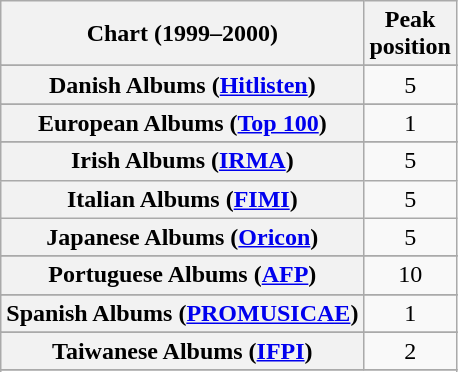<table class="wikitable sortable plainrowheaders" style="text-align:center">
<tr>
<th scope="col">Chart (1999–2000)</th>
<th scope="col">Peak<br>position</th>
</tr>
<tr>
</tr>
<tr>
</tr>
<tr>
</tr>
<tr>
</tr>
<tr>
</tr>
<tr>
</tr>
<tr>
<th scope="row">Danish Albums (<a href='#'>Hitlisten</a>)</th>
<td>5</td>
</tr>
<tr>
</tr>
<tr>
<th scope="row">European Albums (<a href='#'>Top 100</a>)</th>
<td>1</td>
</tr>
<tr>
</tr>
<tr>
</tr>
<tr>
</tr>
<tr>
</tr>
<tr>
<th scope="row">Irish Albums (<a href='#'>IRMA</a>)</th>
<td>5</td>
</tr>
<tr>
<th scope="row">Italian Albums (<a href='#'>FIMI</a>)</th>
<td>5</td>
</tr>
<tr>
<th scope="row">Japanese Albums (<a href='#'>Oricon</a>)</th>
<td>5</td>
</tr>
<tr>
</tr>
<tr>
</tr>
<tr>
<th scope="row">Portuguese Albums (<a href='#'>AFP</a>)</th>
<td>10</td>
</tr>
<tr>
</tr>
<tr>
<th scope="row">Spanish Albums (<a href='#'>PROMUSICAE</a>)</th>
<td>1</td>
</tr>
<tr>
</tr>
<tr>
<th scope="row">Taiwanese Albums (<a href='#'>IFPI</a>)</th>
<td>2</td>
</tr>
<tr>
</tr>
<tr>
</tr>
<tr>
</tr>
</table>
